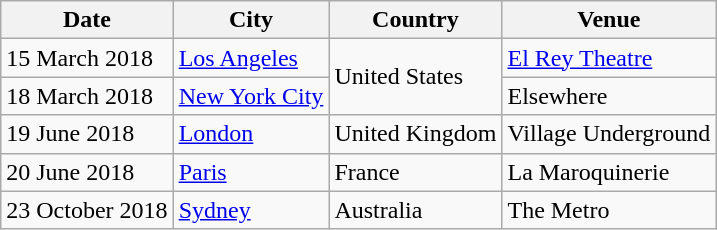<table class="wikitable">
<tr>
<th>Date</th>
<th>City</th>
<th>Country</th>
<th>Venue</th>
</tr>
<tr>
<td>15 March 2018</td>
<td><a href='#'>Los Angeles</a></td>
<td rowspan="2">United States</td>
<td><a href='#'>El Rey Theatre</a></td>
</tr>
<tr>
<td>18 March 2018</td>
<td><a href='#'>New York City</a></td>
<td>Elsewhere</td>
</tr>
<tr>
<td>19 June 2018</td>
<td><a href='#'>London</a></td>
<td>United Kingdom</td>
<td>Village Underground</td>
</tr>
<tr>
<td>20 June 2018</td>
<td><a href='#'>Paris</a></td>
<td>France</td>
<td>La Maroquinerie</td>
</tr>
<tr>
<td>23 October 2018</td>
<td><a href='#'>Sydney</a></td>
<td>Australia</td>
<td>The Metro</td>
</tr>
</table>
